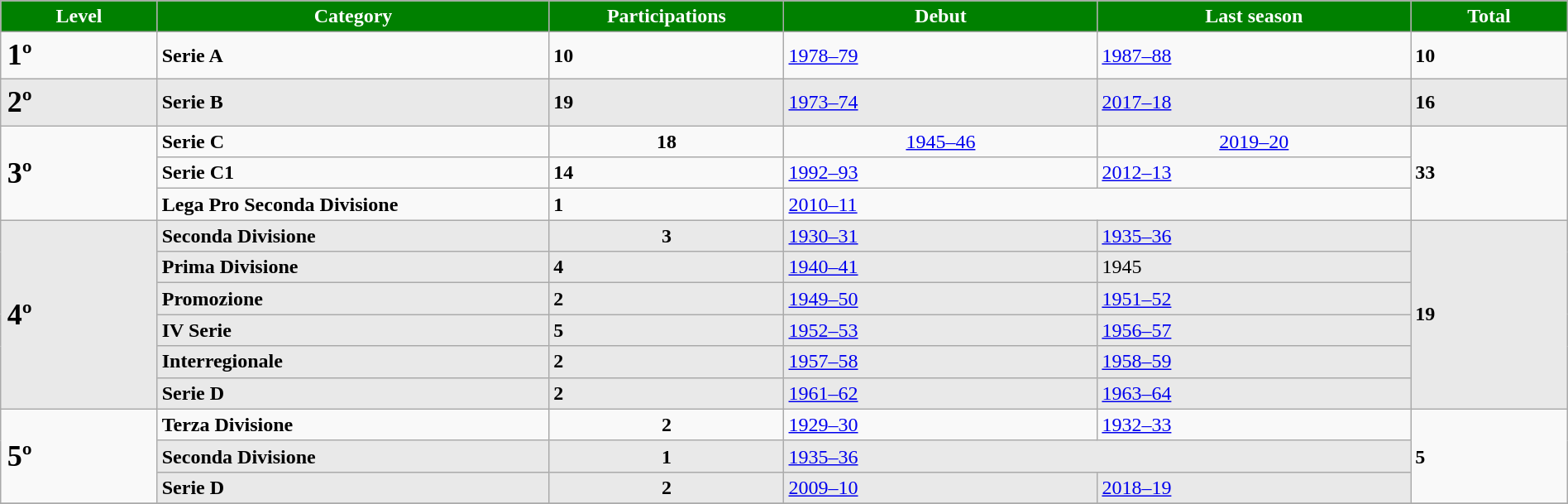<table class="wikitable center" width=100%>
<tr>
<th style="background:green; color:white" width="10%">Level</th>
<th style="background:green; color:white" width="25%">Category</th>
<th style="background:green; color:white" width="15%">Participations</th>
<th style="background:green; color:white" width=20%>Debut</th>
<th style="background:green; color:white" width=20%>Last season</th>
<th style="background:green; color:white" width="10%">Total</th>
</tr>
<tr>
<td rowspan=1 style="font-size:150%"><strong>1º</strong></td>
<td><strong>Serie A</strong></td>
<td><strong>10</strong></td>
<td><a href='#'>1978–79</a></td>
<td><a href='#'>1987–88</a></td>
<td rowspan=1><strong>10</strong></td>
</tr>
<tr bgcolor="#e9e9e9">
<td rowspan=1 style="font-size:150%"><strong>2º</strong></td>
<td><strong>Serie B</strong></td>
<td><strong>19</strong></td>
<td><a href='#'>1973–74</a></td>
<td><a href='#'>2017–18</a></td>
<td rowspan="1"><strong>16</strong></td>
</tr>
<tr>
<td rowspan="3" style="font-size:150%"><strong>3º</strong></td>
<td><strong>Serie C</strong></td>
<td align="center"><strong>18</strong></td>
<td align="center"><a href='#'>1945–46</a></td>
<td align="center"><a href='#'>2019–20</a></td>
<td rowspan="3"><strong>33</strong></td>
</tr>
<tr>
<td><strong>Serie C1</strong></td>
<td><strong>14</strong></td>
<td><a href='#'>1992–93</a></td>
<td><a href='#'>2012–13</a></td>
</tr>
<tr>
<td><strong>Lega Pro Seconda Divisione</strong></td>
<td><strong>1</strong></td>
<td colspan="2"><a href='#'>2010–11</a></td>
</tr>
<tr bgcolor="#e9e9e9">
<td rowspan="6" style="font-size:150%"><strong>4º</strong></td>
<td><strong>Seconda Divisione</strong></td>
<td align="center"><strong>3</strong></td>
<td><a href='#'>1930–31</a></td>
<td><a href='#'>1935–36</a></td>
<td rowspan="6"><strong>19</strong></td>
</tr>
<tr bgcolor="#e9e9e9">
<td><strong>Prima Divisione</strong></td>
<td><strong>4</strong></td>
<td><a href='#'>1940–41</a></td>
<td>1945</td>
</tr>
<tr bgcolor="#e9e9e9">
<td><strong>Promozione</strong></td>
<td><strong>2</strong></td>
<td><a href='#'>1949–50</a></td>
<td><a href='#'>1951–52</a></td>
</tr>
<tr bgcolor="#e9e9e9">
<td><strong>IV Serie</strong></td>
<td><strong>5</strong></td>
<td><a href='#'>1952–53</a></td>
<td><a href='#'>1956–57</a></td>
</tr>
<tr bgcolor="#e9e9e9">
<td><strong>Interregionale</strong></td>
<td><strong>2</strong></td>
<td><a href='#'>1957–58</a></td>
<td><a href='#'>1958–59</a></td>
</tr>
<tr bgcolor="#e9e9e9">
<td><strong>Serie D</strong></td>
<td><strong>2</strong></td>
<td><a href='#'>1961–62</a></td>
<td><a href='#'>1963–64</a></td>
</tr>
<tr>
<td rowspan="3" style="font-size:150%"><strong>5º</strong></td>
<td><strong>Terza Divisione</strong></td>
<td align="center"><strong>2</strong></td>
<td><a href='#'>1929–30</a></td>
<td><a href='#'>1932–33</a></td>
<td rowspan="3"><strong>5</strong></td>
</tr>
<tr bgcolor="#e9e9e9">
<td><strong>Seconda Divisione</strong></td>
<td align="center"><strong>1</strong></td>
<td colspan="2"><a href='#'>1935–36</a></td>
</tr>
<tr bgcolor="#e9e9e9">
<td><strong>Serie D</strong></td>
<td align="center"><strong>2</strong></td>
<td><a href='#'>2009–10</a></td>
<td><a href='#'>2018–19</a></td>
</tr>
<tr>
</tr>
</table>
